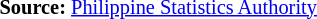<table style="font-size:85%;" '|>
<tr>
<td><br><p>
<strong>Source:</strong> <a href='#'>Philippine Statistics Authority</a>
</p></td>
</tr>
</table>
